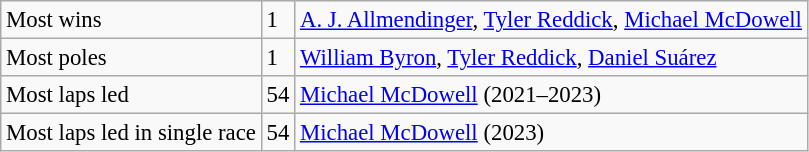<table class="wikitable" style="font-size:95%;">
<tr>
<td>Most wins</td>
<td>1</td>
<td><a href='#'>A. J. Allmendinger</a>, <a href='#'>Tyler Reddick</a>, <a href='#'>Michael McDowell</a></td>
</tr>
<tr>
<td>Most poles</td>
<td>1</td>
<td><a href='#'>William Byron</a>, <a href='#'>Tyler Reddick</a>, <a href='#'>Daniel Suárez</a></td>
</tr>
<tr>
<td>Most laps led</td>
<td>54</td>
<td><a href='#'>Michael McDowell</a> (2021–2023)</td>
</tr>
<tr>
<td>Most laps led in single race</td>
<td>54</td>
<td><a href='#'>Michael McDowell</a> (2023)</td>
</tr>
</table>
